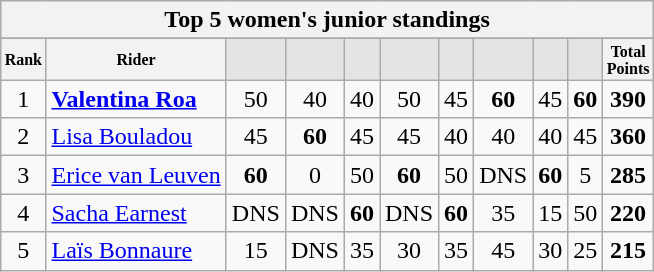<table class="wikitable sortable">
<tr>
<th colspan=27 align="center"><strong>Top 5 women's junior standings</strong></th>
</tr>
<tr>
</tr>
<tr style="font-size:8pt;font-weight:bold">
<th align="center">Rank</th>
<th align="center">Rider</th>
<th class=unsortable style="background:#E5E4E2;"><small></small></th>
<th class=unsortable style="background:#E5E4E2;"><small></small></th>
<th class=unsortable style="background:#E5E4E2;"><small></small></th>
<th class=unsortable style="background:#E5E4E2;"><small></small></th>
<th class=unsortable style="background:#E5E4E2;"><small></small></th>
<th class=unsortable style="background:#E5E4E2;"><small></small></th>
<th class=unsortable style="background:#E5E4E2;"><small></small></th>
<th class=unsortable style="background:#E5E4E2;"><small></small></th>
<th align="center">Total<br>Points</th>
</tr>
<tr>
<td align=center>1</td>
<td> <strong><a href='#'>Valentina Roa</a></strong></td>
<td align=center>50</td>
<td align=center>40</td>
<td align=center>40</td>
<td align=center>50</td>
<td align=center>45</td>
<td align=center><strong>60</strong></td>
<td align=center>45</td>
<td align=center><strong>60</strong></td>
<td align=center><strong>390</strong></td>
</tr>
<tr>
<td align=center>2</td>
<td> <a href='#'>Lisa Bouladou</a></td>
<td align=center>45</td>
<td align=center><strong>60</strong></td>
<td align=center>45</td>
<td align=center>45</td>
<td align=center>40</td>
<td align=center>40</td>
<td align=center>40</td>
<td align=center>45</td>
<td align=center><strong>360</strong></td>
</tr>
<tr>
<td align=center>3</td>
<td> <a href='#'>Erice van Leuven</a></td>
<td align=center><strong>60</strong></td>
<td align=center>0</td>
<td align=center>50</td>
<td align=center><strong>60</strong></td>
<td align=center>50</td>
<td align=center>DNS</td>
<td align=center><strong>60</strong></td>
<td align=center>5</td>
<td align=center><strong>285</strong></td>
</tr>
<tr>
<td align=center>4</td>
<td> <a href='#'>Sacha Earnest</a></td>
<td align=center>DNS</td>
<td align=center>DNS</td>
<td align=center><strong>60</strong></td>
<td align=center>DNS</td>
<td align=center><strong>60</strong></td>
<td align=center>35</td>
<td align=center>15</td>
<td align=center>50</td>
<td align=center><strong>220</strong></td>
</tr>
<tr>
<td align=center>5</td>
<td> <a href='#'>Laïs Bonnaure</a></td>
<td align=center>15</td>
<td align=center>DNS</td>
<td align=center>35</td>
<td align=center>30</td>
<td align=center>35</td>
<td align=center>45</td>
<td align=center>30</td>
<td align=center>25</td>
<td align=center><strong>215</strong><br></td>
</tr>
</table>
